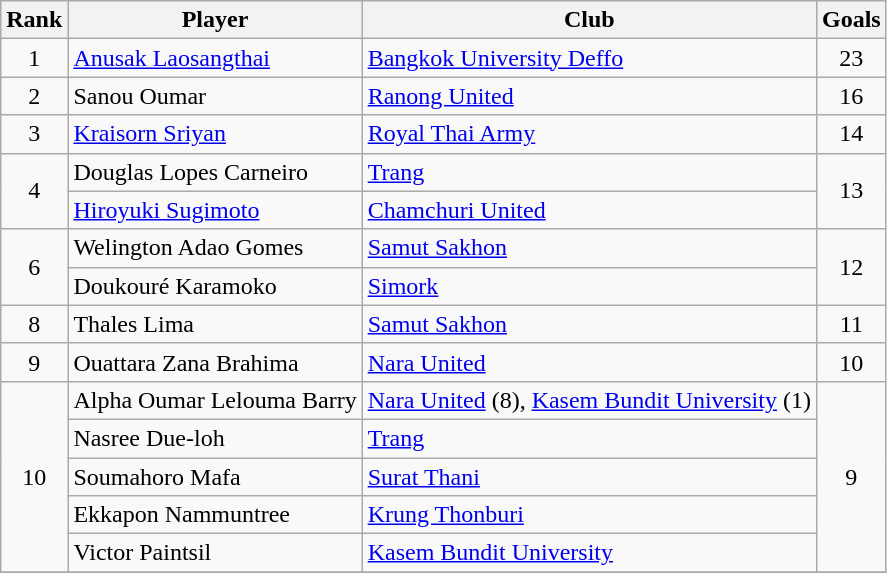<table class="wikitable" style="text-align:center">
<tr>
<th>Rank</th>
<th>Player</th>
<th>Club</th>
<th>Goals</th>
</tr>
<tr>
<td>1</td>
<td align="left"> <a href='#'>Anusak Laosangthai</a></td>
<td align="left"><a href='#'>Bangkok University Deffo</a></td>
<td>23</td>
</tr>
<tr>
<td>2</td>
<td align="left"> Sanou Oumar</td>
<td align="left"><a href='#'>Ranong United</a></td>
<td>16</td>
</tr>
<tr>
<td>3</td>
<td align="left"> <a href='#'>Kraisorn Sriyan</a></td>
<td align="left"><a href='#'>Royal Thai Army</a></td>
<td>14</td>
</tr>
<tr>
<td rowspan="2">4</td>
<td align="left"> Douglas Lopes Carneiro</td>
<td align="left"><a href='#'>Trang</a></td>
<td rowspan="2">13</td>
</tr>
<tr>
<td align="left"> <a href='#'>Hiroyuki Sugimoto</a></td>
<td align="left"><a href='#'>Chamchuri United</a></td>
</tr>
<tr>
<td rowspan="2">6</td>
<td align="left"> Welington Adao Gomes</td>
<td align="left"><a href='#'>Samut Sakhon</a></td>
<td rowspan="2">12</td>
</tr>
<tr>
<td align="left"> Doukouré Karamoko</td>
<td align="left"><a href='#'>Simork</a></td>
</tr>
<tr>
<td>8</td>
<td align="left"> Thales Lima</td>
<td align="left"><a href='#'>Samut Sakhon</a></td>
<td>11</td>
</tr>
<tr>
<td>9</td>
<td align="left"> Ouattara Zana Brahima</td>
<td align="left"><a href='#'>Nara United</a></td>
<td>10</td>
</tr>
<tr>
<td rowspan="5">10</td>
<td align="left"> Alpha Oumar Lelouma Barry</td>
<td align="left"><a href='#'>Nara United</a> (8), <a href='#'>Kasem Bundit University</a> (1)</td>
<td rowspan="5">9</td>
</tr>
<tr>
<td align="left"> Nasree Due-loh</td>
<td align="left"><a href='#'>Trang</a></td>
</tr>
<tr>
<td align="left"> Soumahoro Mafa</td>
<td align="left"><a href='#'>Surat Thani</a></td>
</tr>
<tr>
<td align="left"> Ekkapon Nammuntree</td>
<td align="left"><a href='#'>Krung Thonburi</a></td>
</tr>
<tr>
<td align="left"> Victor Paintsil</td>
<td align="left"><a href='#'>Kasem Bundit University</a></td>
</tr>
<tr>
</tr>
</table>
